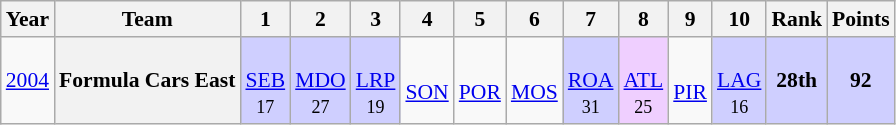<table class="wikitable" style="text-align:center; font-size:90%">
<tr>
<th>Year</th>
<th>Team</th>
<th>1</th>
<th>2</th>
<th>3</th>
<th>4</th>
<th>5</th>
<th>6</th>
<th>7</th>
<th>8</th>
<th>9</th>
<th>10</th>
<th>Rank</th>
<th>Points</th>
</tr>
<tr>
<td><a href='#'>2004</a></td>
<th>Formula Cars East</th>
<td style="background-color:#CFCFFF"><br> <a href='#'>SEB</a><br><small>17</small></td>
<td style="background-color:#CFCFFF"><br> <a href='#'>MDO</a><br><small>27</small></td>
<td style="background-color:#CFCFFF"><br> <a href='#'>LRP</a><br><small>19</small></td>
<td><br> <a href='#'>SON</a></td>
<td><br> <a href='#'>POR</a></td>
<td><br> <a href='#'>MOS</a></td>
<td style="background-color:#CFCFFF"><br> <a href='#'>ROA</a><br><small>31</small></td>
<td style="background-color:#EFCFFF"><br> <a href='#'>ATL</a><br><small>25</small></td>
<td><br> <a href='#'>PIR</a><br></td>
<td style="background-color:#CFCFFF"><br> <a href='#'>LAG</a><br><small>16</small></td>
<th style="background-color:#CFCFFF">28th</th>
<th style="background-color:#CFCFFF">92</th>
</tr>
</table>
